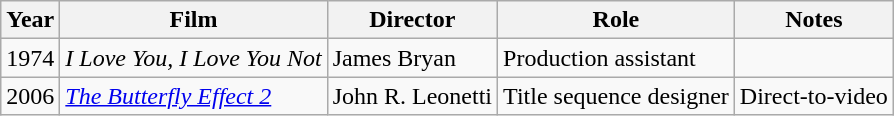<table class="wikitable">
<tr>
<th>Year</th>
<th>Film</th>
<th>Director</th>
<th>Role</th>
<th>Notes</th>
</tr>
<tr>
<td>1974</td>
<td><em>I Love You, I Love You Not</em></td>
<td>James Bryan</td>
<td>Production assistant</td>
<td></td>
</tr>
<tr>
<td>2006</td>
<td><em><a href='#'>The Butterfly Effect 2</a></em></td>
<td>John R. Leonetti</td>
<td>Title sequence designer</td>
<td>Direct-to-video</td>
</tr>
</table>
